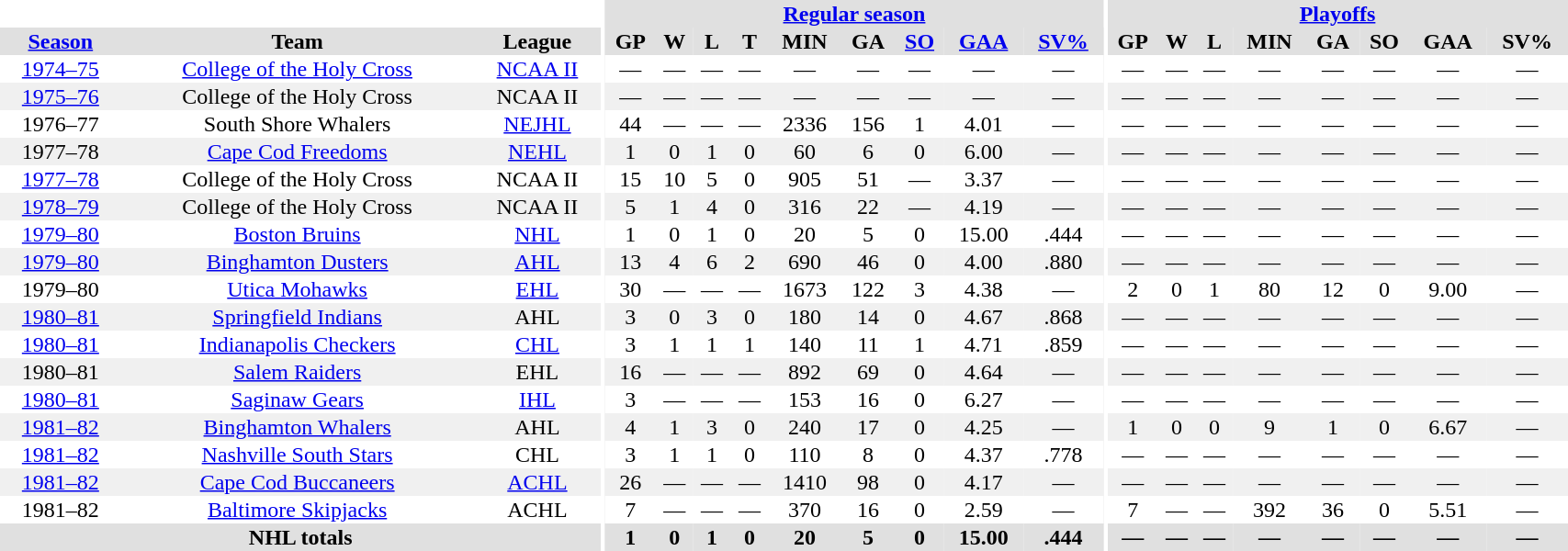<table border="0" cellpadding="1" cellspacing="0" style="width:90%; text-align:center;">
<tr bgcolor="#e0e0e0">
<th colspan="3" bgcolor="#ffffff"></th>
<th rowspan="99" bgcolor="#ffffff"></th>
<th colspan="9" bgcolor="#e0e0e0"><a href='#'>Regular season</a></th>
<th rowspan="99" bgcolor="#ffffff"></th>
<th colspan="8" bgcolor="#e0e0e0"><a href='#'>Playoffs</a></th>
</tr>
<tr bgcolor="#e0e0e0">
<th><a href='#'>Season</a></th>
<th>Team</th>
<th>League</th>
<th>GP</th>
<th>W</th>
<th>L</th>
<th>T</th>
<th>MIN</th>
<th>GA</th>
<th><a href='#'>SO</a></th>
<th><a href='#'>GAA</a></th>
<th><a href='#'>SV%</a></th>
<th>GP</th>
<th>W</th>
<th>L</th>
<th>MIN</th>
<th>GA</th>
<th>SO</th>
<th>GAA</th>
<th>SV%</th>
</tr>
<tr>
<td><a href='#'>1974–75</a></td>
<td><a href='#'>College of the Holy Cross</a></td>
<td><a href='#'>NCAA II</a></td>
<td>—</td>
<td>—</td>
<td>—</td>
<td>—</td>
<td>—</td>
<td>—</td>
<td>—</td>
<td>—</td>
<td>—</td>
<td>—</td>
<td>—</td>
<td>—</td>
<td>—</td>
<td>—</td>
<td>—</td>
<td>—</td>
<td>—</td>
</tr>
<tr bgcolor="#f0f0f0">
<td><a href='#'>1975–76</a></td>
<td>College of the Holy Cross</td>
<td>NCAA II</td>
<td>—</td>
<td>—</td>
<td>—</td>
<td>—</td>
<td>—</td>
<td>—</td>
<td>—</td>
<td>—</td>
<td>—</td>
<td>—</td>
<td>—</td>
<td>—</td>
<td>—</td>
<td>—</td>
<td>—</td>
<td>—</td>
<td>—</td>
</tr>
<tr>
<td>1976–77</td>
<td>South Shore Whalers</td>
<td><a href='#'>NEJHL</a></td>
<td>44</td>
<td>—</td>
<td>—</td>
<td>—</td>
<td>2336</td>
<td>156</td>
<td>1</td>
<td>4.01</td>
<td>—</td>
<td>—</td>
<td>—</td>
<td>—</td>
<td>—</td>
<td>—</td>
<td>—</td>
<td>—</td>
<td>—</td>
</tr>
<tr bgcolor="#f0f0f0">
<td>1977–78</td>
<td><a href='#'>Cape Cod Freedoms</a></td>
<td><a href='#'>NEHL</a></td>
<td>1</td>
<td>0</td>
<td>1</td>
<td>0</td>
<td>60</td>
<td>6</td>
<td>0</td>
<td>6.00</td>
<td>—</td>
<td>—</td>
<td>—</td>
<td>—</td>
<td>—</td>
<td>—</td>
<td>—</td>
<td>—</td>
<td>—</td>
</tr>
<tr>
<td><a href='#'>1977–78</a></td>
<td>College of the Holy Cross</td>
<td>NCAA II</td>
<td>15</td>
<td>10</td>
<td>5</td>
<td>0</td>
<td>905</td>
<td>51</td>
<td>—</td>
<td>3.37</td>
<td>—</td>
<td>—</td>
<td>—</td>
<td>—</td>
<td>—</td>
<td>—</td>
<td>—</td>
<td>—</td>
<td>—</td>
</tr>
<tr bgcolor="#f0f0f0">
<td><a href='#'>1978–79</a></td>
<td>College of the Holy Cross</td>
<td>NCAA II</td>
<td>5</td>
<td>1</td>
<td>4</td>
<td>0</td>
<td>316</td>
<td>22</td>
<td>—</td>
<td>4.19</td>
<td>—</td>
<td>—</td>
<td>—</td>
<td>—</td>
<td>—</td>
<td>—</td>
<td>—</td>
<td>—</td>
<td>—</td>
</tr>
<tr>
<td><a href='#'>1979–80</a></td>
<td><a href='#'>Boston Bruins</a></td>
<td><a href='#'>NHL</a></td>
<td>1</td>
<td>0</td>
<td>1</td>
<td>0</td>
<td>20</td>
<td>5</td>
<td>0</td>
<td>15.00</td>
<td>.444</td>
<td>—</td>
<td>—</td>
<td>—</td>
<td>—</td>
<td>—</td>
<td>—</td>
<td>—</td>
<td>—</td>
</tr>
<tr bgcolor="#f0f0f0">
<td><a href='#'>1979–80</a></td>
<td><a href='#'>Binghamton Dusters</a></td>
<td><a href='#'>AHL</a></td>
<td>13</td>
<td>4</td>
<td>6</td>
<td>2</td>
<td>690</td>
<td>46</td>
<td>0</td>
<td>4.00</td>
<td>.880</td>
<td>—</td>
<td>—</td>
<td>—</td>
<td>—</td>
<td>—</td>
<td>—</td>
<td>—</td>
<td>—</td>
</tr>
<tr>
<td>1979–80</td>
<td><a href='#'>Utica Mohawks</a></td>
<td><a href='#'>EHL</a></td>
<td>30</td>
<td>—</td>
<td>—</td>
<td>—</td>
<td>1673</td>
<td>122</td>
<td>3</td>
<td>4.38</td>
<td>—</td>
<td>2</td>
<td>0</td>
<td>1</td>
<td>80</td>
<td>12</td>
<td>0</td>
<td>9.00</td>
<td>—</td>
</tr>
<tr bgcolor="#f0f0f0">
<td><a href='#'>1980–81</a></td>
<td><a href='#'>Springfield Indians</a></td>
<td>AHL</td>
<td>3</td>
<td>0</td>
<td>3</td>
<td>0</td>
<td>180</td>
<td>14</td>
<td>0</td>
<td>4.67</td>
<td>.868</td>
<td>—</td>
<td>—</td>
<td>—</td>
<td>—</td>
<td>—</td>
<td>—</td>
<td>—</td>
<td>—</td>
</tr>
<tr>
<td><a href='#'>1980–81</a></td>
<td><a href='#'>Indianapolis Checkers</a></td>
<td><a href='#'>CHL</a></td>
<td>3</td>
<td>1</td>
<td>1</td>
<td>1</td>
<td>140</td>
<td>11</td>
<td>1</td>
<td>4.71</td>
<td>.859</td>
<td>—</td>
<td>—</td>
<td>—</td>
<td>—</td>
<td>—</td>
<td>—</td>
<td>—</td>
<td>—</td>
</tr>
<tr bgcolor="#f0f0f0">
<td>1980–81</td>
<td><a href='#'>Salem Raiders</a></td>
<td>EHL</td>
<td>16</td>
<td>—</td>
<td>—</td>
<td>—</td>
<td>892</td>
<td>69</td>
<td>0</td>
<td>4.64</td>
<td>—</td>
<td>—</td>
<td>—</td>
<td>—</td>
<td>—</td>
<td>—</td>
<td>—</td>
<td>—</td>
<td>—</td>
</tr>
<tr>
<td><a href='#'>1980–81</a></td>
<td><a href='#'>Saginaw Gears</a></td>
<td><a href='#'>IHL</a></td>
<td>3</td>
<td>—</td>
<td>—</td>
<td>—</td>
<td>153</td>
<td>16</td>
<td>0</td>
<td>6.27</td>
<td>—</td>
<td>—</td>
<td>—</td>
<td>—</td>
<td>—</td>
<td>—</td>
<td>—</td>
<td>—</td>
<td>—</td>
</tr>
<tr bgcolor="#f0f0f0">
<td><a href='#'>1981–82</a></td>
<td><a href='#'>Binghamton Whalers</a></td>
<td>AHL</td>
<td>4</td>
<td>1</td>
<td>3</td>
<td>0</td>
<td>240</td>
<td>17</td>
<td>0</td>
<td>4.25</td>
<td>—</td>
<td>1</td>
<td>0</td>
<td>0</td>
<td>9</td>
<td>1</td>
<td>0</td>
<td>6.67</td>
<td>—</td>
</tr>
<tr>
<td><a href='#'>1981–82</a></td>
<td><a href='#'>Nashville South Stars</a></td>
<td>CHL</td>
<td>3</td>
<td>1</td>
<td>1</td>
<td>0</td>
<td>110</td>
<td>8</td>
<td>0</td>
<td>4.37</td>
<td>.778</td>
<td>—</td>
<td>—</td>
<td>—</td>
<td>—</td>
<td>—</td>
<td>—</td>
<td>—</td>
<td>—</td>
</tr>
<tr bgcolor="#f0f0f0">
<td><a href='#'>1981–82</a></td>
<td><a href='#'>Cape Cod Buccaneers</a></td>
<td><a href='#'>ACHL</a></td>
<td>26</td>
<td>—</td>
<td>—</td>
<td>—</td>
<td>1410</td>
<td>98</td>
<td>0</td>
<td>4.17</td>
<td>—</td>
<td>—</td>
<td>—</td>
<td>—</td>
<td>—</td>
<td>—</td>
<td>—</td>
<td>—</td>
<td>—</td>
</tr>
<tr>
<td>1981–82</td>
<td><a href='#'>Baltimore Skipjacks</a></td>
<td>ACHL</td>
<td>7</td>
<td>—</td>
<td>—</td>
<td>—</td>
<td>370</td>
<td>16</td>
<td>0</td>
<td>2.59</td>
<td>—</td>
<td>7</td>
<td>—</td>
<td>—</td>
<td>392</td>
<td>36</td>
<td>0</td>
<td>5.51</td>
<td>—</td>
</tr>
<tr bgcolor="#e0e0e0">
<th colspan=3>NHL totals</th>
<th>1</th>
<th>0</th>
<th>1</th>
<th>0</th>
<th>20</th>
<th>5</th>
<th>0</th>
<th>15.00</th>
<th>.444</th>
<th>—</th>
<th>—</th>
<th>—</th>
<th>—</th>
<th>—</th>
<th>—</th>
<th>—</th>
<th>—</th>
</tr>
</table>
